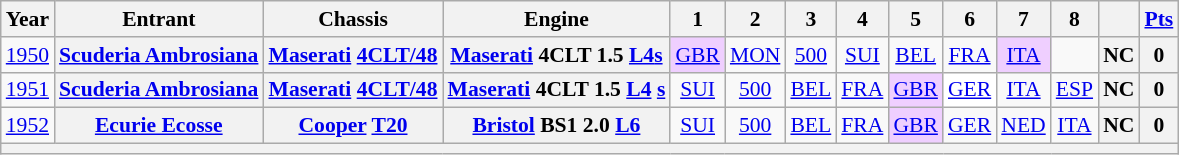<table class="wikitable" style="text-align:center; font-size:90%">
<tr>
<th>Year</th>
<th>Entrant</th>
<th>Chassis</th>
<th>Engine</th>
<th>1</th>
<th>2</th>
<th>3</th>
<th>4</th>
<th>5</th>
<th>6</th>
<th>7</th>
<th>8</th>
<th></th>
<th><a href='#'>Pts</a></th>
</tr>
<tr>
<td><a href='#'>1950</a></td>
<th><a href='#'>Scuderia Ambrosiana</a></th>
<th><a href='#'>Maserati</a> <a href='#'>4CLT/48</a></th>
<th><a href='#'>Maserati</a> 4CLT 1.5 <a href='#'>L4</a><a href='#'>s</a></th>
<td style="background:#EFCFFF;"><a href='#'>GBR</a><br></td>
<td><a href='#'>MON</a></td>
<td><a href='#'>500</a></td>
<td><a href='#'>SUI</a></td>
<td><a href='#'>BEL</a></td>
<td><a href='#'>FRA</a></td>
<td style="background:#EFCFFF;"><a href='#'>ITA</a><br></td>
<td></td>
<th>NC</th>
<th>0</th>
</tr>
<tr>
<td><a href='#'>1951</a></td>
<th><a href='#'>Scuderia Ambrosiana</a></th>
<th><a href='#'>Maserati</a> <a href='#'>4CLT/48</a></th>
<th><a href='#'>Maserati</a> 4CLT 1.5 <a href='#'>L4</a> <a href='#'>s</a></th>
<td><a href='#'>SUI</a></td>
<td><a href='#'>500</a></td>
<td><a href='#'>BEL</a></td>
<td><a href='#'>FRA</a></td>
<td style="background:#EFCFFF;"><a href='#'>GBR</a><br></td>
<td style="background:#ffffff;"><a href='#'>GER</a><br></td>
<td><a href='#'>ITA</a></td>
<td><a href='#'>ESP</a></td>
<th>NC</th>
<th>0</th>
</tr>
<tr>
<td><a href='#'>1952</a></td>
<th><a href='#'>Ecurie Ecosse</a></th>
<th><a href='#'>Cooper</a> <a href='#'>T20</a></th>
<th><a href='#'>Bristol</a> BS1 2.0 <a href='#'>L6</a></th>
<td><a href='#'>SUI</a></td>
<td><a href='#'>500</a></td>
<td><a href='#'>BEL</a></td>
<td><a href='#'>FRA</a></td>
<td style="background:#EFCFFF;"><a href='#'>GBR</a><br></td>
<td><a href='#'>GER</a></td>
<td><a href='#'>NED</a></td>
<td><a href='#'>ITA</a></td>
<th>NC</th>
<th>0</th>
</tr>
<tr>
<th colspan=14></th>
</tr>
</table>
